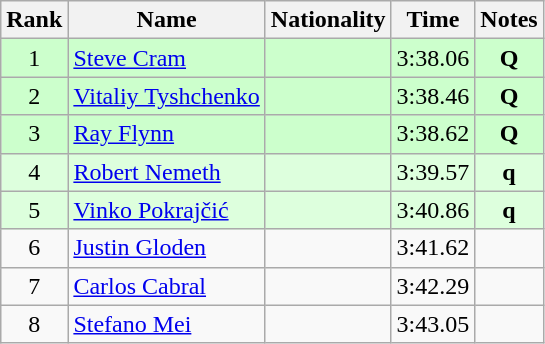<table class="wikitable sortable" style="text-align:center">
<tr>
<th>Rank</th>
<th>Name</th>
<th>Nationality</th>
<th>Time</th>
<th>Notes</th>
</tr>
<tr bgcolor=ccffcc>
<td>1</td>
<td align=left><a href='#'>Steve Cram</a></td>
<td align=left></td>
<td>3:38.06</td>
<td><strong>Q</strong></td>
</tr>
<tr bgcolor=ccffcc>
<td>2</td>
<td align=left><a href='#'>Vitaliy Tyshchenko</a></td>
<td align=left></td>
<td>3:38.46</td>
<td><strong>Q</strong></td>
</tr>
<tr bgcolor=ccffcc>
<td>3</td>
<td align=left><a href='#'>Ray Flynn</a></td>
<td align=left></td>
<td>3:38.62</td>
<td><strong>Q</strong></td>
</tr>
<tr bgcolor=ddffdd>
<td>4</td>
<td align=left><a href='#'>Robert Nemeth</a></td>
<td align=left></td>
<td>3:39.57</td>
<td><strong>q</strong></td>
</tr>
<tr bgcolor=ddffdd>
<td>5</td>
<td align=left><a href='#'>Vinko Pokrajčić</a></td>
<td align=left></td>
<td>3:40.86</td>
<td><strong>q</strong></td>
</tr>
<tr>
<td>6</td>
<td align=left><a href='#'>Justin Gloden</a></td>
<td align=left></td>
<td>3:41.62</td>
<td></td>
</tr>
<tr>
<td>7</td>
<td align=left><a href='#'>Carlos Cabral</a></td>
<td align=left></td>
<td>3:42.29</td>
<td></td>
</tr>
<tr>
<td>8</td>
<td align=left><a href='#'>Stefano Mei</a></td>
<td align=left></td>
<td>3:43.05</td>
<td></td>
</tr>
</table>
